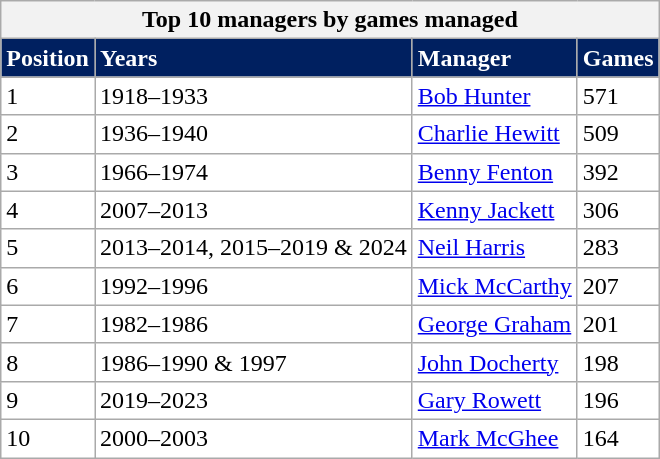<table class="wikitable" style="background:#fff; text-align:left;">
<tr>
<th colspan="4">Top 10 managers by games managed</th>
</tr>
<tr style="font-weight:bold; color:#fff; background:#002060;"|>
<td><strong>Position</strong></td>
<td><strong>Years</strong></td>
<td><strong>Manager</strong></td>
<td><strong>Games</strong></td>
</tr>
<tr>
<td>1</td>
<td>1918–1933</td>
<td> <a href='#'>Bob Hunter</a></td>
<td>571</td>
</tr>
<tr>
<td>2</td>
<td>1936–1940</td>
<td> <a href='#'>Charlie Hewitt</a></td>
<td>509</td>
</tr>
<tr>
<td>3</td>
<td>1966–1974</td>
<td> <a href='#'>Benny Fenton</a></td>
<td>392</td>
</tr>
<tr>
<td>4</td>
<td>2007–2013</td>
<td> <a href='#'>Kenny Jackett</a></td>
<td>306</td>
</tr>
<tr>
<td>5</td>
<td>2013–2014, 2015–2019 & 2024</td>
<td> <a href='#'>Neil Harris</a></td>
<td>283</td>
</tr>
<tr>
<td>6</td>
<td>1992–1996</td>
<td> <a href='#'>Mick McCarthy</a></td>
<td>207</td>
</tr>
<tr>
<td>7</td>
<td>1982–1986</td>
<td> <a href='#'>George Graham</a></td>
<td>201</td>
</tr>
<tr>
<td>8</td>
<td>1986–1990 & 1997</td>
<td> <a href='#'>John Docherty</a></td>
<td>198</td>
</tr>
<tr>
<td>9</td>
<td>2019–2023</td>
<td> <a href='#'>Gary Rowett</a></td>
<td>196</td>
</tr>
<tr>
<td>10</td>
<td>2000–2003</td>
<td> <a href='#'>Mark McGhee</a></td>
<td>164</td>
</tr>
</table>
